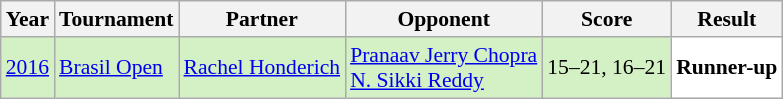<table class="sortable wikitable" style="font-size: 90%;">
<tr>
<th>Year</th>
<th>Tournament</th>
<th>Partner</th>
<th>Opponent</th>
<th>Score</th>
<th>Result</th>
</tr>
<tr style="background:#D4F1C5">
<td align="center"><a href='#'>2016</a></td>
<td align="left"><a href='#'>Brasil Open</a></td>
<td align="left"> <a href='#'>Rachel Honderich</a></td>
<td align="left"> <a href='#'>Pranaav Jerry Chopra</a> <br>  <a href='#'>N. Sikki Reddy</a></td>
<td align="left">15–21, 16–21</td>
<td style="text-align:left; background:white"> <strong>Runner-up</strong></td>
</tr>
</table>
